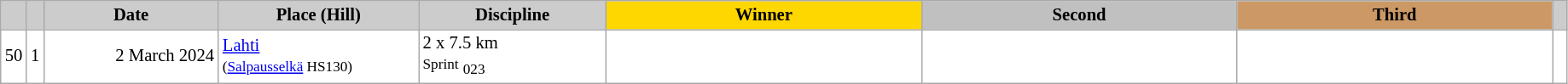<table class="wikitable plainrowheaders" style="background:#fff; font-size:86%; line-height:16px; border:grey solid 1px; border-collapse:collapse;">
<tr>
<th scope="col" style="background:#ccc; width=10 px;"></th>
<th scope="col" style="background:#ccc; width=10 px;"></th>
<th scope="col" style="background:#ccc; width:130px;">Date</th>
<th scope="col" style="background:#ccc; width:150px;">Place (Hill)</th>
<th scope="col" style="background:#ccc; width:140px;">Discipline</th>
<th scope="col" style="background:gold; width:240px;">Winner</th>
<th scope="col" style="background:silver; width:240px;">Second</th>
<th scope="col" style="background:#c96; width:240px;">Third</th>
<th scope="col" style="background:#ccc; width:5px;"></th>
</tr>
<tr>
<td align="center">50</td>
<td align="center">1</td>
<td align="right">2 March 2024</td>
<td> <a href='#'>Lahti</a><br><small>(<a href='#'>Salpausselkä</a> HS130)</small></td>
<td>2 x 7.5 km <br><small>Sprint</small> <sub>023</sub></td>
<td></td>
<td></td>
<td></td>
<td></td>
</tr>
</table>
